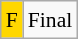<table class="wikitable" style="margin:0.5em auto; font-size:90%; line-height:1.25em;">
<tr>
<td bgcolor="gold" align=center>F</td>
<td>Final</td>
</tr>
</table>
